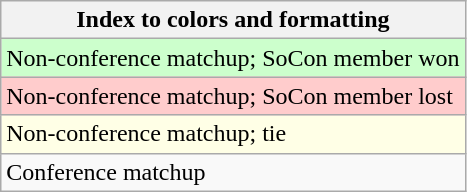<table class="wikitable">
<tr>
<th>Index to colors and formatting</th>
</tr>
<tr bgcolor=#ccffcc>
<td>Non-conference matchup; SoCon member won</td>
</tr>
<tr bgcolor=#ffcccc>
<td>Non-conference matchup; SoCon member lost</td>
</tr>
<tr bgcolor=#ffffe6>
<td>Non-conference matchup; tie</td>
</tr>
<tr>
<td>Conference matchup</td>
</tr>
</table>
